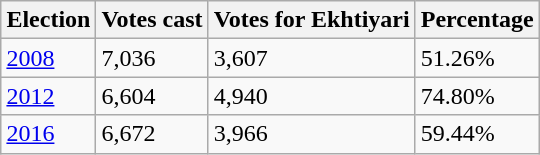<table class="wikitable" style="margin: 1em auto;">
<tr>
<th>Election</th>
<th>Votes cast</th>
<th>Votes for Ekhtiyari</th>
<th>Percentage</th>
</tr>
<tr>
<td><a href='#'>2008</a></td>
<td>7,036</td>
<td>3,607</td>
<td>51.26%</td>
</tr>
<tr>
<td><a href='#'>2012</a></td>
<td>6,604</td>
<td>4,940</td>
<td>74.80%</td>
</tr>
<tr>
<td><a href='#'>2016</a></td>
<td>6,672</td>
<td>3,966</td>
<td>59.44%</td>
</tr>
</table>
